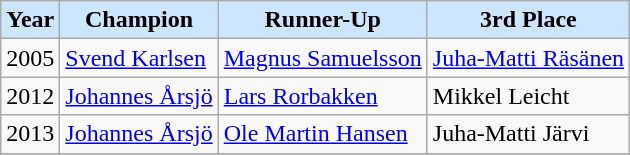<table class="wikitable">
<tr>
<th style="background: #cce6ff;">Year</th>
<th style="background: #cce6ff;">Champion</th>
<th style="background: #cce6ff;">Runner-Up</th>
<th style="background: #cce6ff;">3rd Place</th>
</tr>
<tr>
<td>2005</td>
<td> <a href='#'>Svend Karlsen</a></td>
<td> <a href='#'>Magnus Samuelsson</a></td>
<td> <a href='#'>Juha-Matti Räsänen</a></td>
</tr>
<tr>
<td>2012</td>
<td> <a href='#'>Johannes Årsjö</a></td>
<td> <a href='#'>Lars Rorbakken</a></td>
<td> Mikkel Leicht</td>
</tr>
<tr>
<td>2013</td>
<td> <a href='#'>Johannes Årsjö</a></td>
<td> <a href='#'>Ole Martin Hansen</a></td>
<td> Juha-Matti Järvi</td>
</tr>
<tr>
</tr>
</table>
